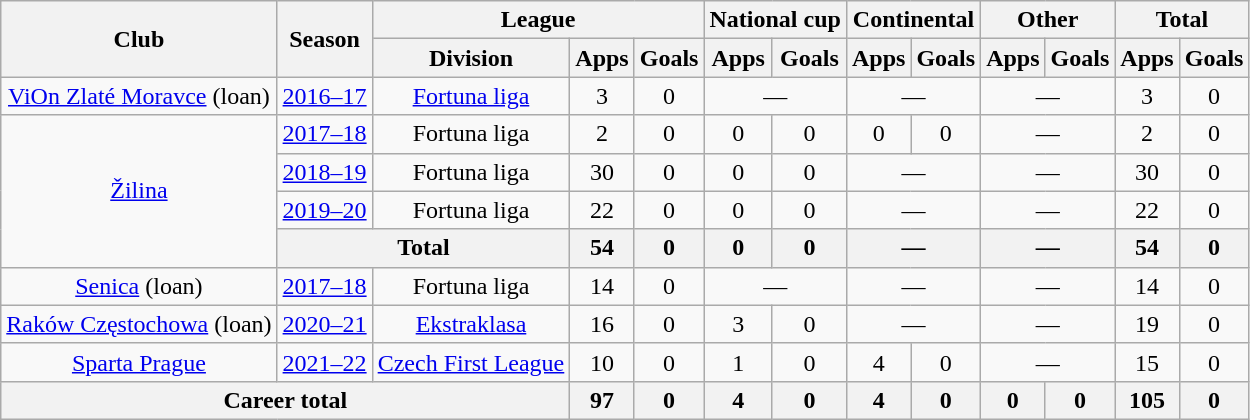<table class="wikitable" style="text-align: center;">
<tr>
<th rowspan="2">Club</th>
<th rowspan="2">Season</th>
<th colspan="3">League</th>
<th colspan="2">National cup</th>
<th colspan="2">Continental</th>
<th colspan="2">Other</th>
<th colspan="2">Total</th>
</tr>
<tr>
<th>Division</th>
<th>Apps</th>
<th>Goals</th>
<th>Apps</th>
<th>Goals</th>
<th>Apps</th>
<th>Goals</th>
<th>Apps</th>
<th>Goals</th>
<th>Apps</th>
<th>Goals</th>
</tr>
<tr>
<td><a href='#'>ViOn Zlaté Moravce</a> (loan)</td>
<td><a href='#'>2016–17</a></td>
<td><a href='#'>Fortuna liga</a></td>
<td>3</td>
<td>0</td>
<td colspan="2">—</td>
<td colspan="2">—</td>
<td colspan="2">—</td>
<td>3</td>
<td>0</td>
</tr>
<tr>
<td rowspan="4"><a href='#'>Žilina</a></td>
<td><a href='#'>2017–18</a></td>
<td>Fortuna liga</td>
<td>2</td>
<td>0</td>
<td>0</td>
<td>0</td>
<td>0</td>
<td>0</td>
<td colspan="2">—</td>
<td>2</td>
<td>0</td>
</tr>
<tr>
<td><a href='#'>2018–19</a></td>
<td>Fortuna liga</td>
<td>30</td>
<td>0</td>
<td>0</td>
<td>0</td>
<td colspan="2">—</td>
<td colspan="2">—</td>
<td>30</td>
<td>0</td>
</tr>
<tr>
<td><a href='#'>2019–20</a></td>
<td>Fortuna liga</td>
<td>22</td>
<td>0</td>
<td>0</td>
<td>0</td>
<td colspan="2">—</td>
<td colspan="2">—</td>
<td>22</td>
<td>0</td>
</tr>
<tr>
<th colspan="2">Total</th>
<th>54</th>
<th>0</th>
<th>0</th>
<th>0</th>
<th colspan="2">—</th>
<th colspan="2">—</th>
<th>54</th>
<th>0</th>
</tr>
<tr>
<td><a href='#'>Senica</a> (loan)</td>
<td><a href='#'>2017–18</a></td>
<td>Fortuna liga</td>
<td>14</td>
<td>0</td>
<td colspan="2">—</td>
<td colspan="2">—</td>
<td colspan="2">—</td>
<td>14</td>
<td>0</td>
</tr>
<tr>
<td><a href='#'>Raków Częstochowa</a> (loan)</td>
<td><a href='#'>2020–21</a></td>
<td><a href='#'>Ekstraklasa</a></td>
<td>16</td>
<td>0</td>
<td>3</td>
<td>0</td>
<td colspan="2">—</td>
<td colspan="2">—</td>
<td>19</td>
<td>0</td>
</tr>
<tr>
<td><a href='#'>Sparta Prague</a></td>
<td><a href='#'>2021–22</a></td>
<td><a href='#'>Czech First League</a></td>
<td>10</td>
<td>0</td>
<td>1</td>
<td>0</td>
<td>4</td>
<td>0</td>
<td colspan="2">—</td>
<td>15</td>
<td>0</td>
</tr>
<tr>
<th colspan="3">Career total</th>
<th>97</th>
<th>0</th>
<th>4</th>
<th>0</th>
<th>4</th>
<th>0</th>
<th>0</th>
<th>0</th>
<th>105</th>
<th>0</th>
</tr>
</table>
